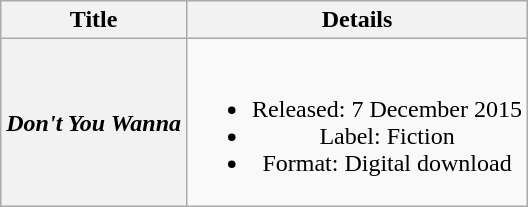<table class="wikitable plainrowheaders" style="text-align:center;" border="1">
<tr>
<th scope="col">Title</th>
<th scope="col">Details</th>
</tr>
<tr>
<th scope="row"><em>Don't You Wanna</em></th>
<td><br><ul><li>Released: 7 December 2015</li><li>Label: Fiction</li><li>Format: Digital download</li></ul></td>
</tr>
</table>
